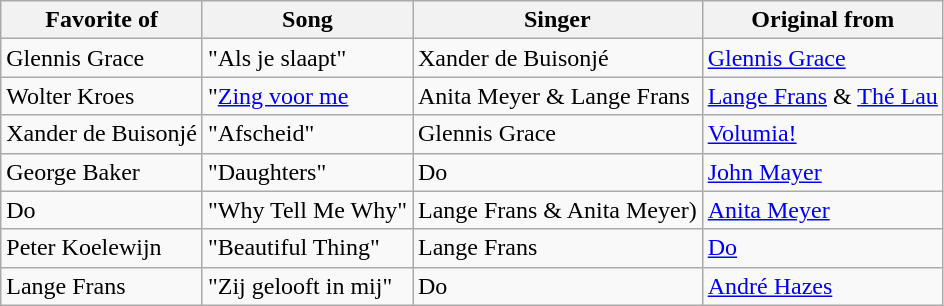<table class="wikitable">
<tr>
<th>Favorite of</th>
<th>Song</th>
<th>Singer</th>
<th>Original from</th>
</tr>
<tr>
<td>Glennis Grace</td>
<td>"Als je slaapt"</td>
<td>Xander de Buisonjé</td>
<td><a href='#'>Glennis Grace</a></td>
</tr>
<tr>
<td>Wolter Kroes</td>
<td>"<a href='#'>Zing voor me</a></td>
<td>Anita Meyer & Lange Frans</td>
<td><a href='#'>Lange Frans</a> & <a href='#'>Thé Lau</a></td>
</tr>
<tr>
<td>Xander de Buisonjé</td>
<td>"Afscheid"</td>
<td>Glennis Grace</td>
<td><a href='#'>Volumia!</a></td>
</tr>
<tr>
<td>George Baker</td>
<td>"Daughters"</td>
<td>Do</td>
<td><a href='#'>John Mayer</a></td>
</tr>
<tr>
<td>Do</td>
<td>"Why Tell Me Why"</td>
<td>Lange Frans & Anita Meyer)</td>
<td><a href='#'>Anita Meyer</a></td>
</tr>
<tr>
<td>Peter Koelewijn</td>
<td>"Beautiful Thing"</td>
<td>Lange Frans</td>
<td><a href='#'>Do</a></td>
</tr>
<tr>
<td>Lange Frans</td>
<td>"Zij gelooft in mij"</td>
<td>Do</td>
<td><a href='#'>André Hazes</a></td>
</tr>
</table>
